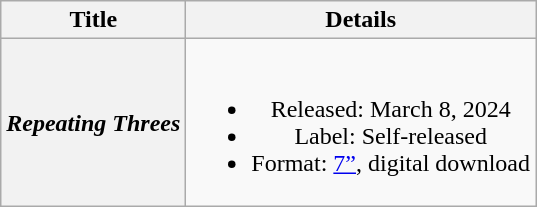<table class="wikitable plainrowheaders" style="text-align:center;">
<tr>
<th scope="col">Title</th>
<th scope="col">Details</th>
</tr>
<tr>
<th scope="row"><em>Repeating Threes</em></th>
<td><br><ul><li>Released: March 8, 2024</li><li>Label: Self-released</li><li>Format: <a href='#'>7”</a>, digital download</li></ul></td>
</tr>
</table>
